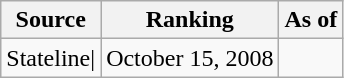<table class="wikitable" style="text-align:center">
<tr>
<th>Source</th>
<th>Ranking</th>
<th>As of</th>
</tr>
<tr>
<td align=left>Stateline| </td>
<td>October 15, 2008</td>
</tr>
</table>
